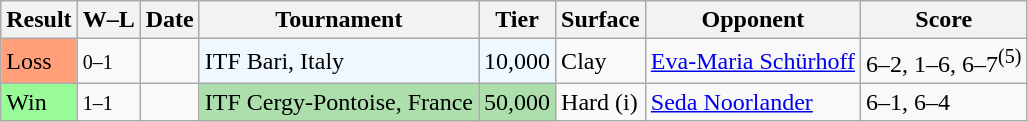<table class="sortable wikitable">
<tr>
<th>Result</th>
<th class="unsortable">W–L</th>
<th>Date</th>
<th>Tournament</th>
<th>Tier</th>
<th>Surface</th>
<th>Opponent</th>
<th class="unsortable">Score</th>
</tr>
<tr>
<td style="background:#ffa07a;">Loss</td>
<td><small>0–1</small></td>
<td></td>
<td style="background:#f0f8ff;">ITF Bari, Italy</td>
<td style="background:#f0f8ff;">10,000</td>
<td>Clay</td>
<td> <a href='#'>Eva-Maria Schürhoff</a></td>
<td>6–2, 1–6, 6–7<sup>(5)</sup></td>
</tr>
<tr>
<td style="background:#98fb98;">Win</td>
<td><small>1–1</small></td>
<td></td>
<td style="background:#addfad;">ITF Cergy-Pontoise, France</td>
<td style="background:#addfad;">50,000</td>
<td>Hard (i)</td>
<td> <a href='#'>Seda Noorlander</a></td>
<td>6–1, 6–4</td>
</tr>
</table>
